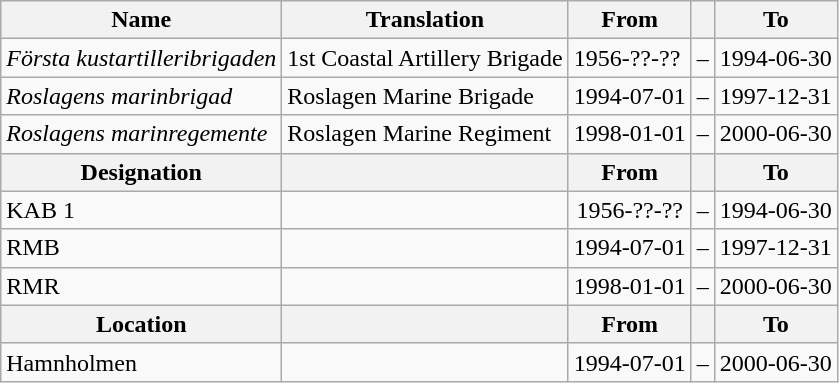<table class="wikitable">
<tr>
<th style="font-weight:bold;">Name</th>
<th style="font-weight:bold;">Translation</th>
<th style="text-align: center; font-weight:bold;">From</th>
<th></th>
<th style="text-align: center; font-weight:bold;">To</th>
</tr>
<tr>
<td style="font-style:italic;">Första kustartilleribrigaden</td>
<td>1st Coastal Artillery Brigade</td>
<td>1956-??-??</td>
<td>–</td>
<td>1994-06-30</td>
</tr>
<tr>
<td style="font-style:italic;">Roslagens marinbrigad</td>
<td>Roslagen Marine Brigade</td>
<td>1994-07-01</td>
<td>–</td>
<td>1997-12-31</td>
</tr>
<tr>
<td style="font-style:italic;">Roslagens marinregemente</td>
<td>Roslagen Marine Regiment</td>
<td>1998-01-01</td>
<td>–</td>
<td>2000-06-30</td>
</tr>
<tr>
<th style="font-weight:bold;">Designation</th>
<th style="font-weight:bold;"></th>
<th style="text-align: center; font-weight:bold;">From</th>
<th></th>
<th style="text-align: center; font-weight:bold;">To</th>
</tr>
<tr>
<td>KAB 1</td>
<td></td>
<td style="text-align: center;">1956-??-??</td>
<td style="text-align: center;">–</td>
<td style="text-align: center;">1994-06-30</td>
</tr>
<tr>
<td>RMB</td>
<td></td>
<td style="text-align: center;">1994-07-01</td>
<td style="text-align: center;">–</td>
<td style="text-align: center;">1997-12-31</td>
</tr>
<tr>
<td>RMR</td>
<td></td>
<td style="text-align: center;">1998-01-01</td>
<td style="text-align: center;">–</td>
<td style="text-align: center;">2000-06-30</td>
</tr>
<tr>
<th style="font-weight:bold;">Location</th>
<th style="font-weight:bold;"></th>
<th style="text-align: center; font-weight:bold;">From</th>
<th></th>
<th style="text-align: center; font-weight:bold;">To</th>
</tr>
<tr>
<td>Hamnholmen</td>
<td></td>
<td style="text-align: center;">1994-07-01</td>
<td style="text-align: center;">–</td>
<td style="text-align: center;">2000-06-30</td>
</tr>
</table>
